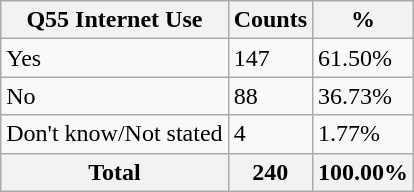<table class="wikitable sortable">
<tr>
<th>Q55 Internet Use</th>
<th>Counts</th>
<th>%</th>
</tr>
<tr>
<td>Yes</td>
<td>147</td>
<td>61.50%</td>
</tr>
<tr>
<td>No</td>
<td>88</td>
<td>36.73%</td>
</tr>
<tr>
<td>Don't know/Not stated</td>
<td>4</td>
<td>1.77%</td>
</tr>
<tr>
<th>Total</th>
<th>240</th>
<th>100.00%</th>
</tr>
</table>
